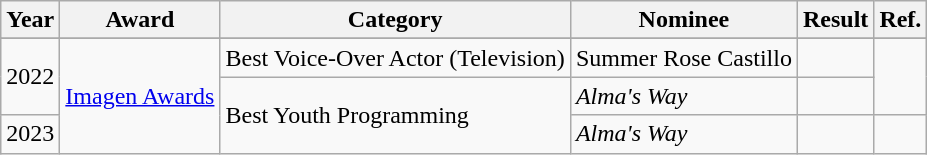<table class="wikitable">
<tr>
<th>Year</th>
<th>Award</th>
<th>Category</th>
<th>Nominee</th>
<th>Result</th>
<th>Ref.</th>
</tr>
<tr>
</tr>
<tr>
<td rowspan="2">2022</td>
<td rowspan="3"><a href='#'>Imagen Awards</a></td>
<td>Best Voice-Over Actor (Television)</td>
<td>Summer Rose Castillo</td>
<td></td>
<td rowspan="2"></td>
</tr>
<tr>
<td rowspan="2">Best Youth Programming</td>
<td><em>Alma's Way</em></td>
<td></td>
</tr>
<tr>
<td>2023</td>
<td><em>Alma's Way</em></td>
<td></td>
<td></td>
</tr>
</table>
